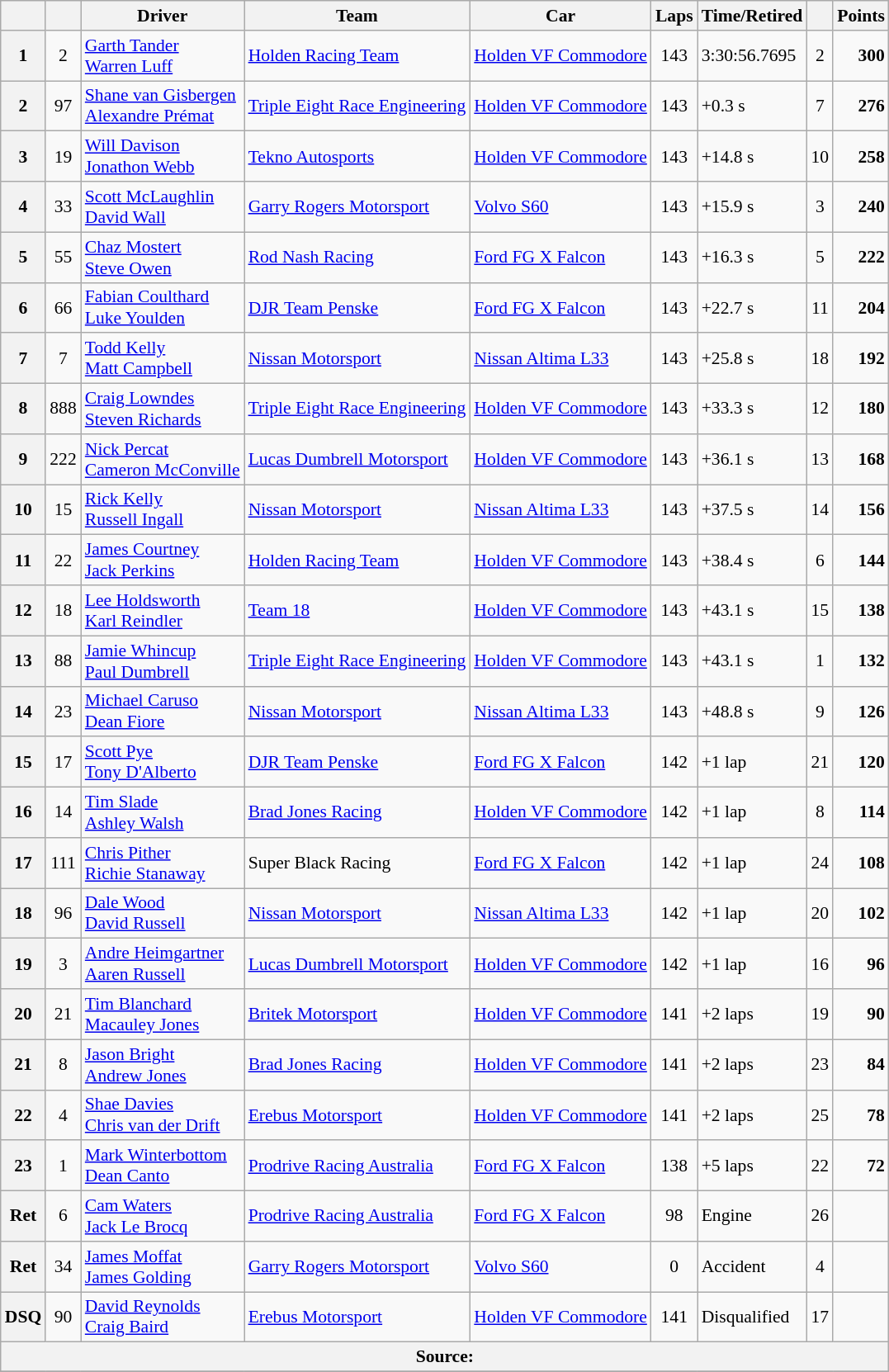<table class="wikitable" style="font-size: 90%">
<tr>
<th></th>
<th></th>
<th>Driver</th>
<th>Team</th>
<th>Car</th>
<th>Laps</th>
<th>Time/Retired</th>
<th></th>
<th>Points</th>
</tr>
<tr>
<th>1</th>
<td align="center">2</td>
<td> <a href='#'>Garth Tander</a><br> <a href='#'>Warren Luff</a></td>
<td><a href='#'>Holden Racing Team</a></td>
<td><a href='#'>Holden VF Commodore</a></td>
<td align="center">143</td>
<td>3:30:56.7695</td>
<td align="center">2</td>
<td align="right"><strong>300</strong></td>
</tr>
<tr>
<th>2</th>
<td align="center">97</td>
<td> <a href='#'>Shane van Gisbergen</a><br> <a href='#'>Alexandre Prémat</a></td>
<td><a href='#'>Triple Eight Race Engineering</a></td>
<td><a href='#'>Holden VF Commodore</a></td>
<td align="center">143</td>
<td>+0.3 s</td>
<td align="center">7</td>
<td align="right"><strong>276</strong></td>
</tr>
<tr>
<th>3</th>
<td align="center">19</td>
<td> <a href='#'>Will Davison</a><br> <a href='#'>Jonathon Webb</a></td>
<td><a href='#'>Tekno Autosports</a></td>
<td><a href='#'>Holden VF Commodore</a></td>
<td align="center">143</td>
<td>+14.8 s</td>
<td align="center">10</td>
<td align="right"><strong>258</strong></td>
</tr>
<tr>
<th>4</th>
<td align="center">33</td>
<td> <a href='#'>Scott McLaughlin</a><br> <a href='#'>David Wall</a></td>
<td><a href='#'>Garry Rogers Motorsport</a></td>
<td><a href='#'>Volvo S60</a></td>
<td align="center">143</td>
<td>+15.9 s</td>
<td align="center">3</td>
<td align="right"><strong>240</strong></td>
</tr>
<tr>
<th>5</th>
<td align="center">55</td>
<td> <a href='#'>Chaz Mostert</a><br> <a href='#'>Steve Owen</a></td>
<td><a href='#'>Rod Nash Racing</a></td>
<td><a href='#'>Ford FG X Falcon</a></td>
<td align="center">143</td>
<td>+16.3 s</td>
<td align="center">5</td>
<td align="right"><strong>222</strong></td>
</tr>
<tr>
<th>6</th>
<td align="center">66</td>
<td> <a href='#'>Fabian Coulthard</a><br> <a href='#'>Luke Youlden</a></td>
<td><a href='#'>DJR Team Penske</a></td>
<td><a href='#'>Ford FG X Falcon</a></td>
<td align="center">143</td>
<td>+22.7 s</td>
<td align="center">11</td>
<td align="right"><strong>204</strong></td>
</tr>
<tr>
<th>7</th>
<td align="center">7</td>
<td> <a href='#'>Todd Kelly</a><br> <a href='#'>Matt Campbell</a></td>
<td><a href='#'>Nissan Motorsport</a></td>
<td><a href='#'>Nissan Altima L33</a></td>
<td align="center">143</td>
<td>+25.8 s</td>
<td align="center">18</td>
<td align="right"><strong>192</strong></td>
</tr>
<tr>
<th>8</th>
<td align="center">888</td>
<td> <a href='#'>Craig Lowndes</a><br> <a href='#'>Steven Richards</a></td>
<td><a href='#'>Triple Eight Race Engineering</a></td>
<td><a href='#'>Holden VF Commodore</a></td>
<td align="center">143</td>
<td>+33.3 s</td>
<td align="center">12</td>
<td align="right"><strong>180</strong></td>
</tr>
<tr>
<th>9</th>
<td align="center">222</td>
<td> <a href='#'>Nick Percat</a><br> <a href='#'>Cameron McConville</a></td>
<td><a href='#'>Lucas Dumbrell Motorsport</a></td>
<td><a href='#'>Holden VF Commodore</a></td>
<td align="center">143</td>
<td>+36.1 s</td>
<td align="center">13</td>
<td align="right"><strong>168</strong></td>
</tr>
<tr>
<th>10</th>
<td align="center">15</td>
<td> <a href='#'>Rick Kelly</a><br> <a href='#'>Russell Ingall</a></td>
<td><a href='#'>Nissan Motorsport</a></td>
<td><a href='#'>Nissan Altima L33</a></td>
<td align="center">143</td>
<td>+37.5 s</td>
<td align="center">14</td>
<td align="right"><strong>156</strong></td>
</tr>
<tr>
<th>11</th>
<td align="center">22</td>
<td> <a href='#'>James Courtney</a><br> <a href='#'>Jack Perkins</a></td>
<td><a href='#'>Holden Racing Team</a></td>
<td><a href='#'>Holden VF Commodore</a></td>
<td align="center">143</td>
<td>+38.4 s</td>
<td align="center">6</td>
<td align="right"><strong>144</strong></td>
</tr>
<tr>
<th>12</th>
<td align="center">18</td>
<td> <a href='#'>Lee Holdsworth</a><br> <a href='#'>Karl Reindler</a></td>
<td><a href='#'>Team 18</a></td>
<td><a href='#'>Holden VF Commodore</a></td>
<td align="center">143</td>
<td>+43.1 s</td>
<td align="center">15</td>
<td align="right"><strong>138</strong></td>
</tr>
<tr>
<th>13</th>
<td align="center">88</td>
<td> <a href='#'>Jamie Whincup</a><br> <a href='#'>Paul Dumbrell</a></td>
<td><a href='#'>Triple Eight Race Engineering</a></td>
<td><a href='#'>Holden VF Commodore</a></td>
<td align="center">143</td>
<td>+43.1 s</td>
<td align="center">1</td>
<td align="right"><strong>132</strong></td>
</tr>
<tr>
<th>14</th>
<td align="center">23</td>
<td> <a href='#'>Michael Caruso</a><br> <a href='#'>Dean Fiore</a></td>
<td><a href='#'>Nissan Motorsport</a></td>
<td><a href='#'>Nissan Altima L33</a></td>
<td align="center">143</td>
<td>+48.8 s</td>
<td align="center">9</td>
<td align="right"><strong>126</strong></td>
</tr>
<tr>
<th>15</th>
<td align="center">17</td>
<td> <a href='#'>Scott Pye</a><br> <a href='#'>Tony D'Alberto</a></td>
<td><a href='#'>DJR Team Penske</a></td>
<td><a href='#'>Ford FG X Falcon</a></td>
<td align="center">142</td>
<td>+1 lap</td>
<td align="center">21</td>
<td align="right"><strong>120</strong></td>
</tr>
<tr>
<th>16</th>
<td align="center">14</td>
<td> <a href='#'>Tim Slade</a><br> <a href='#'>Ashley Walsh</a></td>
<td><a href='#'>Brad Jones Racing</a></td>
<td><a href='#'>Holden VF Commodore</a></td>
<td align="center">142</td>
<td>+1 lap</td>
<td align="center">8</td>
<td align="right"><strong>114</strong></td>
</tr>
<tr>
<th>17</th>
<td align="center">111</td>
<td> <a href='#'>Chris Pither</a><br> <a href='#'>Richie Stanaway</a></td>
<td>Super Black Racing</td>
<td><a href='#'>Ford FG X Falcon</a></td>
<td align="center">142</td>
<td>+1 lap</td>
<td align="center">24</td>
<td align="right"><strong>108</strong></td>
</tr>
<tr>
<th>18</th>
<td align="center">96</td>
<td> <a href='#'>Dale Wood</a><br> <a href='#'>David Russell</a></td>
<td><a href='#'>Nissan Motorsport</a></td>
<td><a href='#'>Nissan Altima L33</a></td>
<td align="center">142</td>
<td>+1 lap</td>
<td align="center">20</td>
<td align="right"><strong>102</strong></td>
</tr>
<tr>
<th>19</th>
<td align="center">3</td>
<td> <a href='#'>Andre Heimgartner</a><br> <a href='#'>Aaren Russell</a></td>
<td><a href='#'>Lucas Dumbrell Motorsport</a></td>
<td><a href='#'>Holden VF Commodore</a></td>
<td align="center">142</td>
<td>+1 lap</td>
<td align="center">16</td>
<td align="right"><strong>96</strong></td>
</tr>
<tr>
<th>20</th>
<td align="center">21</td>
<td> <a href='#'>Tim Blanchard</a><br> <a href='#'>Macauley Jones</a></td>
<td><a href='#'>Britek Motorsport</a></td>
<td><a href='#'>Holden VF Commodore</a></td>
<td align="center">141</td>
<td>+2 laps</td>
<td align="center">19</td>
<td align="right"><strong>90</strong></td>
</tr>
<tr>
<th>21</th>
<td align="center">8</td>
<td> <a href='#'>Jason Bright</a><br> <a href='#'>Andrew Jones</a></td>
<td><a href='#'>Brad Jones Racing</a></td>
<td><a href='#'>Holden VF Commodore</a></td>
<td align="center">141</td>
<td>+2 laps</td>
<td align="center">23</td>
<td align="right"><strong>84</strong></td>
</tr>
<tr>
<th>22</th>
<td align="center">4</td>
<td> <a href='#'>Shae Davies</a><br> <a href='#'>Chris van der Drift</a></td>
<td><a href='#'>Erebus Motorsport</a></td>
<td><a href='#'>Holden VF Commodore</a></td>
<td align="center">141</td>
<td>+2 laps</td>
<td align="center">25</td>
<td align="right"><strong>78</strong></td>
</tr>
<tr>
<th>23</th>
<td align="center">1</td>
<td> <a href='#'>Mark Winterbottom</a><br> <a href='#'>Dean Canto</a></td>
<td><a href='#'>Prodrive Racing Australia</a></td>
<td><a href='#'>Ford FG X Falcon</a></td>
<td align="center">138</td>
<td>+5 laps</td>
<td align="center">22</td>
<td align="right"><strong>72</strong></td>
</tr>
<tr>
<th>Ret</th>
<td align="center">6</td>
<td> <a href='#'>Cam Waters</a><br> <a href='#'>Jack Le Brocq</a></td>
<td><a href='#'>Prodrive Racing Australia</a></td>
<td><a href='#'>Ford FG X Falcon</a></td>
<td align="center">98</td>
<td>Engine</td>
<td align="center">26</td>
<td></td>
</tr>
<tr>
<th>Ret</th>
<td align="center">34</td>
<td> <a href='#'>James Moffat</a><br> <a href='#'>James Golding</a></td>
<td><a href='#'>Garry Rogers Motorsport</a></td>
<td><a href='#'>Volvo S60</a></td>
<td align="center">0</td>
<td>Accident</td>
<td align="center">4</td>
<td></td>
</tr>
<tr>
<th>DSQ</th>
<td align="center">90</td>
<td> <a href='#'>David Reynolds</a><br> <a href='#'>Craig Baird</a></td>
<td><a href='#'>Erebus Motorsport</a></td>
<td><a href='#'>Holden VF Commodore</a></td>
<td align="center">141</td>
<td>Disqualified</td>
<td align="center">17</td>
<td></td>
</tr>
<tr>
<th colspan="9">Source:</th>
</tr>
<tr>
</tr>
</table>
